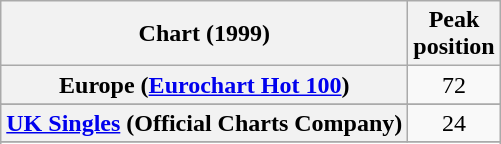<table class="wikitable sortable plainrowheaders" style="text-align:center">
<tr>
<th scope="col">Chart (1999)</th>
<th scope="col">Peak<br>position</th>
</tr>
<tr>
<th scope="row">Europe (<a href='#'>Eurochart Hot 100</a>)</th>
<td>72</td>
</tr>
<tr>
</tr>
<tr>
</tr>
<tr>
</tr>
<tr>
<th scope="row"><a href='#'>UK Singles</a> (Official Charts Company)</th>
<td>24</td>
</tr>
<tr>
</tr>
<tr>
</tr>
</table>
